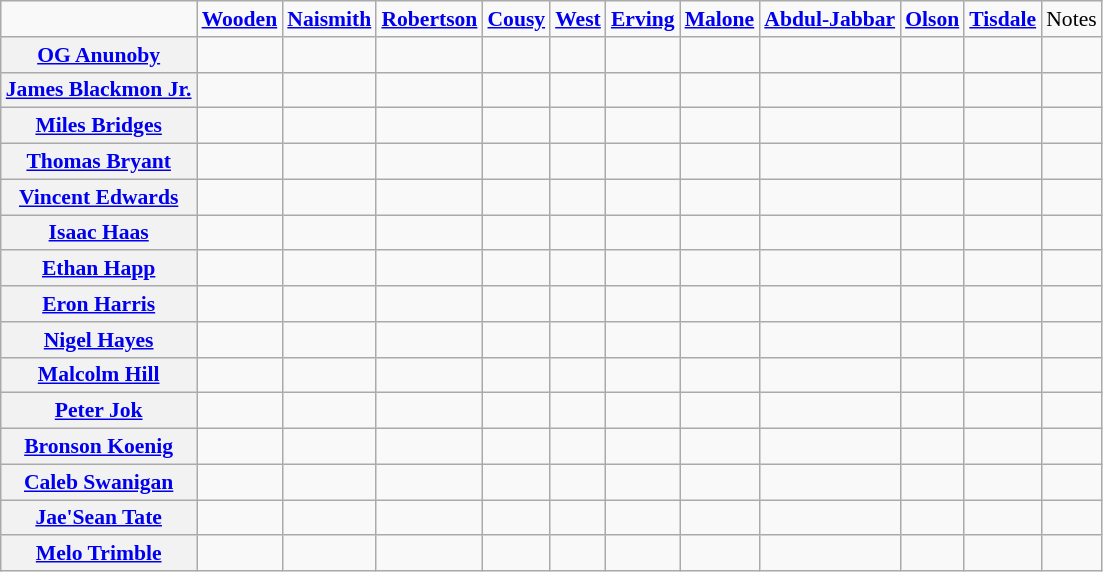<table class="wikitable" style="white-space:nowrap; font-size:90%;">
<tr>
<td></td>
<td><strong><a href='#'>Wooden</a></strong></td>
<td><strong><a href='#'>Naismith</a></strong></td>
<td><strong><a href='#'>Robertson</a></strong></td>
<td><strong><a href='#'>Cousy</a></strong></td>
<td><strong><a href='#'>West</a></strong></td>
<td><strong><a href='#'>Erving</a></strong></td>
<td><strong><a href='#'>Malone</a></strong></td>
<td><strong><a href='#'>Abdul-Jabbar</a></strong></td>
<td><strong><a href='#'>Olson</a></strong></td>
<td><strong><a href='#'>Tisdale</a></strong></td>
<td>Notes</td>
</tr>
<tr>
<th><a href='#'>OG Anunoby</a></th>
<td></td>
<td></td>
<td></td>
<td></td>
<td></td>
<td></td>
<td></td>
<td></td>
<td></td>
<td></td>
<td></td>
</tr>
<tr>
<th><a href='#'>James Blackmon Jr.</a></th>
<td></td>
<td></td>
<td></td>
<td></td>
<td></td>
<td></td>
<td></td>
<td></td>
<td></td>
<td></td>
<td></td>
</tr>
<tr>
<th><a href='#'>Miles Bridges</a></th>
<td></td>
<td></td>
<td></td>
<td></td>
<td></td>
<td></td>
<td></td>
<td></td>
<td></td>
<td></td>
<td></td>
</tr>
<tr>
<th><a href='#'>Thomas Bryant</a></th>
<td></td>
<td></td>
<td></td>
<td></td>
<td></td>
<td></td>
<td></td>
<td></td>
<td></td>
<td></td>
<td></td>
</tr>
<tr>
<th><a href='#'>Vincent Edwards</a></th>
<td></td>
<td></td>
<td></td>
<td></td>
<td></td>
<td></td>
<td></td>
<td></td>
<td></td>
<td></td>
<td></td>
</tr>
<tr>
<th><a href='#'>Isaac Haas</a></th>
<td></td>
<td></td>
<td></td>
<td></td>
<td></td>
<td></td>
<td></td>
<td></td>
<td></td>
<td></td>
<td></td>
</tr>
<tr>
<th><a href='#'>Ethan Happ</a></th>
<td></td>
<td></td>
<td></td>
<td></td>
<td></td>
<td></td>
<td></td>
<td></td>
<td></td>
<td></td>
<td></td>
</tr>
<tr>
<th><a href='#'>Eron Harris</a></th>
<td></td>
<td></td>
<td></td>
<td></td>
<td></td>
<td></td>
<td></td>
<td></td>
<td></td>
<td></td>
<td></td>
</tr>
<tr>
<th><a href='#'>Nigel Hayes</a></th>
<td></td>
<td></td>
<td></td>
<td></td>
<td></td>
<td></td>
<td></td>
<td></td>
<td></td>
<td></td>
<td></td>
</tr>
<tr>
<th><a href='#'>Malcolm Hill</a></th>
<td></td>
<td></td>
<td></td>
<td></td>
<td></td>
<td></td>
<td></td>
<td></td>
<td></td>
<td></td>
<td></td>
</tr>
<tr>
<th><a href='#'>Peter Jok</a></th>
<td></td>
<td></td>
<td></td>
<td></td>
<td></td>
<td></td>
<td></td>
<td></td>
<td></td>
<td></td>
<td></td>
</tr>
<tr>
<th><a href='#'>Bronson Koenig</a></th>
<td></td>
<td></td>
<td></td>
<td></td>
<td></td>
<td></td>
<td></td>
<td></td>
<td></td>
<td></td>
<td></td>
</tr>
<tr>
<th><a href='#'>Caleb Swanigan</a></th>
<td></td>
<td></td>
<td></td>
<td></td>
<td></td>
<td></td>
<td></td>
<td></td>
<td></td>
<td></td>
<td></td>
</tr>
<tr>
<th><a href='#'>Jae'Sean Tate</a></th>
<td></td>
<td></td>
<td></td>
<td></td>
<td></td>
<td></td>
<td></td>
<td></td>
<td></td>
<td></td>
<td></td>
</tr>
<tr>
<th><a href='#'>Melo Trimble</a></th>
<td></td>
<td></td>
<td></td>
<td></td>
<td></td>
<td></td>
<td></td>
<td></td>
<td></td>
<td></td>
<td></td>
</tr>
</table>
